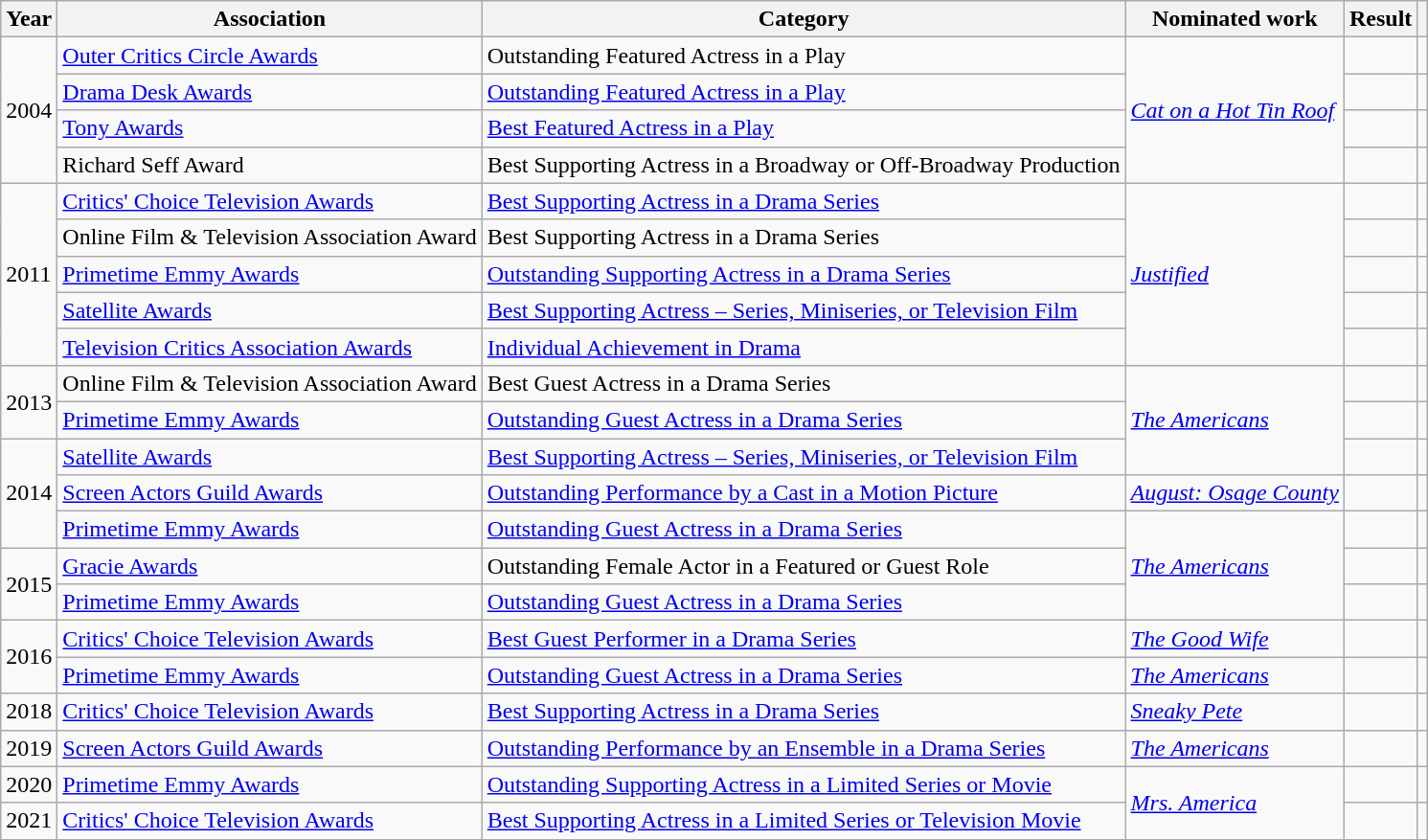<table class="wikitable sortable">
<tr>
<th>Year</th>
<th>Association</th>
<th>Category</th>
<th>Nominated work</th>
<th>Result</th>
<th class=unsortable></th>
</tr>
<tr>
<td rowspan="4">2004</td>
<td><a href='#'>Outer Critics Circle Awards</a></td>
<td>Outstanding Featured Actress in a Play</td>
<td rowspan="4"><em><a href='#'>Cat on a Hot Tin Roof</a></em></td>
<td></td>
<td></td>
</tr>
<tr>
<td><a href='#'>Drama Desk Awards</a></td>
<td><a href='#'>Outstanding Featured Actress in a Play</a></td>
<td></td>
<td></td>
</tr>
<tr>
<td><a href='#'>Tony Awards</a></td>
<td><a href='#'>Best Featured Actress in a Play</a></td>
<td></td>
<td></td>
</tr>
<tr>
<td>Richard Seff Award</td>
<td>Best Supporting Actress in a Broadway or Off-Broadway Production</td>
<td></td>
<td></td>
</tr>
<tr>
<td rowspan="5">2011</td>
<td><a href='#'>Critics' Choice Television Awards</a></td>
<td><a href='#'>Best Supporting Actress in a Drama Series</a></td>
<td rowspan="5"><em><a href='#'>Justified</a></em></td>
<td></td>
<td></td>
</tr>
<tr>
<td>Online Film & Television Association Award</td>
<td>Best Supporting Actress in a Drama Series</td>
<td></td>
<td></td>
</tr>
<tr>
<td><a href='#'>Primetime Emmy Awards</a></td>
<td><a href='#'>Outstanding Supporting Actress in a Drama Series</a></td>
<td></td>
<td></td>
</tr>
<tr>
<td><a href='#'>Satellite Awards</a></td>
<td><a href='#'>Best Supporting Actress – Series, Miniseries, or Television Film</a></td>
<td></td>
<td></td>
</tr>
<tr>
<td><a href='#'>Television Critics Association Awards</a></td>
<td><a href='#'>Individual Achievement in Drama</a></td>
<td></td>
<td></td>
</tr>
<tr>
<td rowspan="2">2013</td>
<td>Online Film & Television Association Award</td>
<td>Best Guest Actress in a Drama Series</td>
<td rowspan="3"><em><a href='#'>The Americans</a></em></td>
<td></td>
<td></td>
</tr>
<tr>
<td><a href='#'>Primetime Emmy Awards</a></td>
<td><a href='#'>Outstanding Guest Actress in a Drama Series</a></td>
<td></td>
<td></td>
</tr>
<tr>
<td rowspan="3">2014</td>
<td><a href='#'>Satellite Awards</a></td>
<td><a href='#'>Best Supporting Actress – Series, Miniseries, or Television Film</a></td>
<td></td>
<td></td>
</tr>
<tr>
<td><a href='#'>Screen Actors Guild Awards</a></td>
<td><a href='#'>Outstanding Performance by a Cast in a Motion Picture</a></td>
<td><em><a href='#'>August: Osage County</a></em></td>
<td></td>
<td></td>
</tr>
<tr>
<td><a href='#'>Primetime Emmy Awards</a></td>
<td><a href='#'>Outstanding Guest Actress in a Drama Series</a></td>
<td rowspan="3"><em><a href='#'>The Americans</a></em></td>
<td></td>
<td></td>
</tr>
<tr>
<td rowspan="2">2015</td>
<td><a href='#'>Gracie Awards</a></td>
<td>Outstanding Female Actor in a Featured or Guest Role</td>
<td></td>
<td></td>
</tr>
<tr>
<td><a href='#'>Primetime Emmy Awards</a></td>
<td><a href='#'>Outstanding Guest Actress in a Drama Series</a></td>
<td></td>
<td></td>
</tr>
<tr>
<td rowspan="2">2016</td>
<td><a href='#'>Critics' Choice Television Awards</a></td>
<td><a href='#'>Best Guest Performer in a Drama Series</a></td>
<td><em><a href='#'>The Good Wife</a></em></td>
<td></td>
<td></td>
</tr>
<tr>
<td><a href='#'>Primetime Emmy Awards</a></td>
<td><a href='#'>Outstanding Guest Actress in a Drama Series</a></td>
<td><em><a href='#'>The Americans</a></em></td>
<td></td>
<td></td>
</tr>
<tr>
<td>2018</td>
<td><a href='#'>Critics' Choice Television Awards</a></td>
<td><a href='#'>Best Supporting Actress in a Drama Series</a></td>
<td><em><a href='#'>Sneaky Pete</a></em></td>
<td></td>
<td></td>
</tr>
<tr>
<td>2019</td>
<td><a href='#'>Screen Actors Guild Awards</a></td>
<td><a href='#'>Outstanding Performance by an Ensemble in a Drama Series</a></td>
<td><em><a href='#'>The Americans</a></em></td>
<td></td>
<td></td>
</tr>
<tr>
<td>2020</td>
<td><a href='#'>Primetime Emmy Awards</a></td>
<td><a href='#'>Outstanding Supporting Actress in a Limited Series or Movie</a></td>
<td rowspan="2"><em><a href='#'>Mrs. America</a></em></td>
<td></td>
<td></td>
</tr>
<tr>
<td rowspan="1">2021</td>
<td><a href='#'>Critics' Choice Television Awards</a></td>
<td><a href='#'>Best Supporting Actress in a Limited Series or Television Movie</a></td>
<td></td>
<td></td>
</tr>
<tr>
</tr>
</table>
